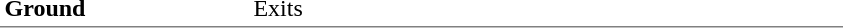<table table border=0 cellspacing=0 cellpadding=3>
<tr>
<td style="border-bottom:solid 1px gray;" width=50 rowspan=10 valign=top><strong>Ground</strong></td>
</tr>
<tr>
<td style="border-bottom:solid 1px gray;" width=100 rowspan=2 valign=top></td>
<td style="border-bottom:solid 1px gray;" width=390 rowspan=2 valign=top>Exits</td>
</tr>
</table>
